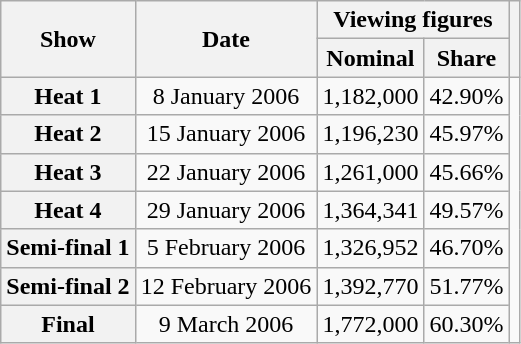<table class="wikitable plainrowheaders sortable" style="text-align:center">
<tr>
<th rowspan="2">Show</th>
<th rowspan="2">Date</th>
<th colspan="2">Viewing figures</th>
<th rowspan="2"></th>
</tr>
<tr>
<th scope="col">Nominal</th>
<th>Share</th>
</tr>
<tr>
<th scope="row">Heat 1</th>
<td>8 January 2006</td>
<td>1,182,000</td>
<td>42.90%</td>
<td rowspan="7"></td>
</tr>
<tr>
<th scope="row">Heat 2</th>
<td>15 January 2006</td>
<td>1,196,230</td>
<td>45.97%</td>
</tr>
<tr>
<th scope="row">Heat 3</th>
<td>22 January 2006</td>
<td>1,261,000</td>
<td>45.66%</td>
</tr>
<tr>
<th scope="row">Heat 4</th>
<td>29 January 2006</td>
<td>1,364,341</td>
<td>49.57%</td>
</tr>
<tr>
<th scope="row">Semi-final 1</th>
<td>5 February 2006</td>
<td>1,326,952</td>
<td>46.70%</td>
</tr>
<tr>
<th scope="row">Semi-final 2</th>
<td>12 February 2006</td>
<td>1,392,770</td>
<td>51.77%</td>
</tr>
<tr>
<th scope="row">Final</th>
<td>9 March 2006</td>
<td>1,772,000</td>
<td>60.30%</td>
</tr>
</table>
